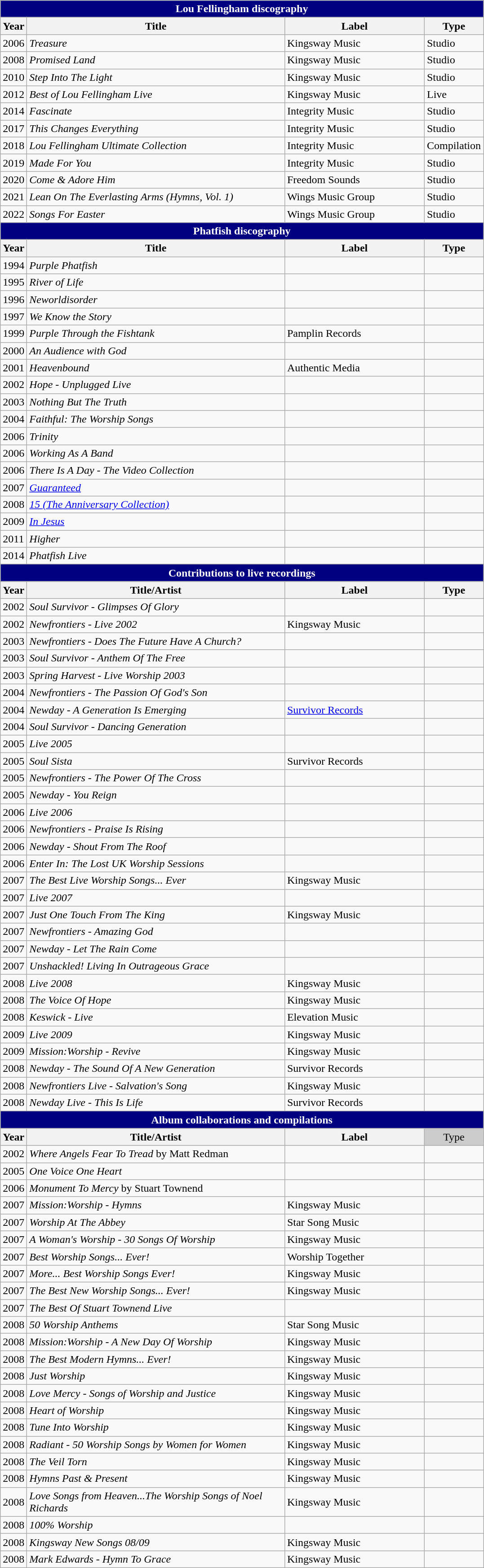<table class="wikitable">
<tr>
<th colspan=4 style="background:navy; color: white">Lou Fellingham discography</th>
</tr>
<tr style="background:#ccc; text-align:center;">
<th style="width:25px;">Year</th>
<th style="width:375px;">Title</th>
<th style="width:200px;">Label</th>
<th>Type</th>
</tr>
<tr>
<td>2006</td>
<td><em>Treasure</em></td>
<td>Kingsway Music</td>
<td>Studio</td>
</tr>
<tr>
<td>2008</td>
<td><em>Promised Land</em></td>
<td>Kingsway Music</td>
<td>Studio</td>
</tr>
<tr>
<td>2010</td>
<td><em>Step Into The Light</em></td>
<td>Kingsway Music</td>
<td>Studio</td>
</tr>
<tr>
<td>2012</td>
<td><em>Best of Lou Fellingham Live</em></td>
<td>Kingsway Music</td>
<td>Live</td>
</tr>
<tr>
<td>2014</td>
<td><em>Fascinate</em></td>
<td>Integrity Music</td>
<td>Studio</td>
</tr>
<tr>
<td>2017</td>
<td><em>This Changes Everything</em></td>
<td>Integrity Music</td>
<td>Studio</td>
</tr>
<tr>
<td>2018</td>
<td><em>Lou Fellingham Ultimate Collection</em></td>
<td>Integrity Music</td>
<td>Compilation</td>
</tr>
<tr>
<td>2019</td>
<td><em>Made For You</em></td>
<td>Integrity Music</td>
<td>Studio</td>
</tr>
<tr>
<td>2020</td>
<td><em>Come & Adore Him</em></td>
<td>Freedom Sounds</td>
<td>Studio</td>
</tr>
<tr>
<td>2021</td>
<td><em>Lean On The Everlasting Arms (Hymns, Vol. 1)</em></td>
<td>Wings Music Group</td>
<td>Studio</td>
</tr>
<tr>
<td>2022</td>
<td><em>Songs For Easter</em></td>
<td>Wings Music Group</td>
<td>Studio</td>
</tr>
<tr>
<th colspan=4 style="background:navy; color: white">Phatfish discography</th>
</tr>
<tr style="background:#ccc; text-align:center;">
<th style="width:25px;">Year</th>
<th style="width:375px;">Title</th>
<th style="width:200px;">Label</th>
<th>Type</th>
</tr>
<tr>
<td>1994</td>
<td><em>Purple Phatfish</em></td>
<td></td>
<td></td>
</tr>
<tr>
<td>1995</td>
<td><em>River of Life</em></td>
<td></td>
<td></td>
</tr>
<tr>
<td>1996</td>
<td><em>Neworldisorder</em></td>
<td></td>
<td></td>
</tr>
<tr>
<td>1997</td>
<td><em>We Know the Story</em></td>
<td></td>
<td></td>
</tr>
<tr>
<td>1999</td>
<td><em>Purple Through the Fishtank</em></td>
<td>Pamplin Records</td>
<td></td>
</tr>
<tr>
<td>2000</td>
<td><em>An Audience with God</em></td>
<td></td>
<td></td>
</tr>
<tr>
<td>2001</td>
<td><em>Heavenbound</em></td>
<td>Authentic Media</td>
<td></td>
</tr>
<tr>
<td>2002</td>
<td><em>Hope - Unplugged Live</em></td>
<td></td>
<td></td>
</tr>
<tr>
<td>2003</td>
<td><em>Nothing But The Truth</em></td>
<td></td>
<td></td>
</tr>
<tr>
<td>2004</td>
<td><em>Faithful: The Worship Songs</em></td>
<td></td>
<td></td>
</tr>
<tr>
<td>2006</td>
<td><em>Trinity</em></td>
<td></td>
<td></td>
</tr>
<tr>
<td>2006</td>
<td><em>Working As A Band</em></td>
<td></td>
<td></td>
</tr>
<tr>
<td>2006</td>
<td><em>There Is A Day - The Video Collection</em></td>
<td></td>
<td></td>
</tr>
<tr>
<td>2007</td>
<td><em><a href='#'>Guaranteed</a></em></td>
<td></td>
<td></td>
</tr>
<tr>
<td>2008</td>
<td><em><a href='#'>15 (The Anniversary Collection)</a></em></td>
<td></td>
<td></td>
</tr>
<tr>
<td>2009</td>
<td><em><a href='#'>In Jesus</a></em></td>
<td></td>
<td></td>
</tr>
<tr>
<td>2011</td>
<td><em>Higher</em></td>
<td></td>
<td></td>
</tr>
<tr>
<td>2014</td>
<td><em>Phatfish Live</em></td>
<td></td>
<td></td>
</tr>
<tr>
<th colspan=4 style="background:navy; color: white">Contributions to live recordings</th>
</tr>
<tr style="background:#ccc; text-align:center;">
<th>Year</th>
<th>Title/Artist</th>
<th>Label</th>
<th>Type</th>
</tr>
<tr>
<td>2002</td>
<td><em>Soul Survivor - Glimpses Of Glory</em></td>
<td></td>
<td></td>
</tr>
<tr>
<td>2002</td>
<td><em>Newfrontiers - Live 2002</em></td>
<td>Kingsway Music</td>
<td></td>
</tr>
<tr>
<td>2003</td>
<td><em>Newfrontiers - Does The Future Have A Church?</em></td>
<td></td>
<td></td>
</tr>
<tr>
<td>2003</td>
<td><em>Soul Survivor - Anthem Of The Free</em></td>
<td></td>
<td></td>
</tr>
<tr>
<td>2003</td>
<td><em>Spring Harvest - Live Worship 2003</em></td>
<td></td>
<td></td>
</tr>
<tr>
<td>2004</td>
<td><em>Newfrontiers - The Passion Of God's Son</em></td>
<td></td>
<td></td>
</tr>
<tr>
<td>2004</td>
<td><em>Newday - A Generation Is Emerging</em></td>
<td><a href='#'>Survivor Records</a></td>
<td></td>
</tr>
<tr>
<td>2004</td>
<td><em>Soul Survivor - Dancing Generation</em></td>
<td></td>
<td></td>
</tr>
<tr>
<td>2005</td>
<td><em>Live 2005</em></td>
<td></td>
<td></td>
</tr>
<tr>
<td>2005</td>
<td><em>Soul Sista</em></td>
<td>Survivor Records</td>
<td></td>
</tr>
<tr>
<td>2005</td>
<td><em>Newfrontiers - The Power Of The Cross</em></td>
<td></td>
<td></td>
</tr>
<tr>
<td>2005</td>
<td><em>Newday - You Reign</em></td>
<td></td>
<td></td>
</tr>
<tr>
<td>2006</td>
<td><em>Live 2006</em></td>
<td></td>
<td></td>
</tr>
<tr>
<td>2006</td>
<td><em>Newfrontiers - Praise Is Rising</em></td>
<td></td>
<td></td>
</tr>
<tr>
<td>2006</td>
<td><em>Newday - Shout From The Roof</em></td>
<td></td>
<td></td>
</tr>
<tr>
<td>2006</td>
<td><em>Enter In: The Lost UK Worship Sessions</em></td>
<td></td>
<td></td>
</tr>
<tr>
<td>2007</td>
<td><em>The Best Live Worship Songs... Ever</em></td>
<td>Kingsway Music</td>
<td></td>
</tr>
<tr>
<td>2007</td>
<td><em>Live 2007</em></td>
<td></td>
<td></td>
</tr>
<tr>
<td>2007</td>
<td><em>Just One Touch From The King</em></td>
<td>Kingsway Music</td>
<td></td>
</tr>
<tr>
<td>2007</td>
<td><em>Newfrontiers - Amazing God</em></td>
<td></td>
<td></td>
</tr>
<tr>
<td>2007</td>
<td><em>Newday - Let The Rain Come</em></td>
<td></td>
<td></td>
</tr>
<tr>
<td>2007</td>
<td><em>Unshackled! Living In Outrageous Grace</em></td>
<td></td>
<td></td>
</tr>
<tr>
<td>2008</td>
<td><em>Live 2008</em></td>
<td>Kingsway Music</td>
<td></td>
</tr>
<tr>
<td>2008</td>
<td><em>The Voice Of Hope</em></td>
<td>Kingsway Music</td>
<td></td>
</tr>
<tr>
<td>2008</td>
<td><em>Keswick - Live</em></td>
<td>Elevation Music</td>
<td></td>
</tr>
<tr>
<td>2009</td>
<td><em>Live 2009</em></td>
<td>Kingsway Music</td>
<td></td>
</tr>
<tr>
<td>2009</td>
<td><em>Mission:Worship - Revive</em></td>
<td>Kingsway Music</td>
<td></td>
</tr>
<tr>
<td>2008</td>
<td><em>Newday - The Sound Of A New Generation</em></td>
<td>Survivor Records</td>
<td></td>
</tr>
<tr>
<td>2008</td>
<td><em>Newfrontiers Live - Salvation's Song</em></td>
<td>Kingsway Music</td>
<td></td>
</tr>
<tr>
<td>2008</td>
<td><em>Newday Live - This Is Life</em></td>
<td>Survivor Records</td>
<td></td>
</tr>
<tr>
<th colspan=4 style="background:navy; color: white">Album collaborations and compilations</th>
</tr>
<tr style="background:#ccc; text-align:center;">
<th>Year</th>
<th>Title/Artist</th>
<th>Label</th>
<td>Type</td>
</tr>
<tr>
<td>2002</td>
<td><em>Where Angels Fear To Tread</em> by Matt Redman</td>
<td></td>
<td></td>
</tr>
<tr>
<td>2005</td>
<td><em>One Voice One Heart</em></td>
<td></td>
<td></td>
</tr>
<tr>
<td>2006</td>
<td><em>Monument To Mercy</em> by Stuart Townend</td>
<td></td>
<td></td>
</tr>
<tr>
<td>2007</td>
<td><em>Mission:Worship - Hymns</em></td>
<td>Kingsway Music</td>
<td></td>
</tr>
<tr>
<td>2007</td>
<td><em>Worship At The Abbey</em></td>
<td>Star Song Music</td>
<td></td>
</tr>
<tr>
<td>2007</td>
<td><em>A Woman's Worship - 30 Songs Of Worship</em></td>
<td>Kingsway Music</td>
<td></td>
</tr>
<tr>
<td>2007</td>
<td><em>Best Worship Songs... Ever!</em></td>
<td>Worship Together</td>
<td></td>
</tr>
<tr>
<td>2007</td>
<td><em>More... Best Worship Songs Ever!</em></td>
<td>Kingsway Music</td>
<td></td>
</tr>
<tr>
<td>2007</td>
<td><em>The Best New Worship Songs... Ever!</em></td>
<td>Kingsway Music</td>
<td></td>
</tr>
<tr>
<td>2007</td>
<td><em>The Best Of Stuart Townend Live</em></td>
<td></td>
<td></td>
</tr>
<tr>
<td>2008</td>
<td><em>50 Worship Anthems</em></td>
<td>Star Song Music</td>
<td></td>
</tr>
<tr>
<td>2008</td>
<td><em>Mission:Worship - A New Day Of Worship</em></td>
<td>Kingsway Music</td>
<td></td>
</tr>
<tr>
<td>2008</td>
<td><em>The Best Modern Hymns... Ever!</em></td>
<td>Kingsway Music</td>
<td></td>
</tr>
<tr>
<td>2008</td>
<td><em>Just Worship</em></td>
<td>Kingsway Music</td>
<td></td>
</tr>
<tr>
<td>2008</td>
<td><em>Love Mercy - Songs of Worship and Justice</em></td>
<td>Kingsway Music</td>
<td></td>
</tr>
<tr>
<td>2008</td>
<td><em>Heart of Worship</em></td>
<td>Kingsway Music</td>
<td></td>
</tr>
<tr>
<td>2008</td>
<td><em>Tune Into Worship</em></td>
<td>Kingsway Music</td>
<td></td>
</tr>
<tr>
<td>2008</td>
<td><em>Radiant - 50 Worship Songs by Women for Women</em></td>
<td>Kingsway Music</td>
<td></td>
</tr>
<tr>
<td>2008</td>
<td><em>The Veil Torn</em></td>
<td>Kingsway Music</td>
<td></td>
</tr>
<tr>
<td>2008</td>
<td><em>Hymns Past & Present</em></td>
<td>Kingsway Music</td>
<td></td>
</tr>
<tr>
<td>2008</td>
<td><em>Love Songs from Heaven...The Worship Songs of Noel Richards</em></td>
<td>Kingsway Music</td>
<td></td>
</tr>
<tr>
<td>2008</td>
<td><em>100% Worship</em></td>
<td></td>
<td></td>
</tr>
<tr>
<td>2008</td>
<td><em>Kingsway New Songs 08/09</em></td>
<td>Kingsway Music</td>
<td></td>
</tr>
<tr>
<td>2008</td>
<td><em>Mark Edwards - Hymn To Grace</em></td>
<td>Kingsway Music</td>
<td></td>
</tr>
</table>
